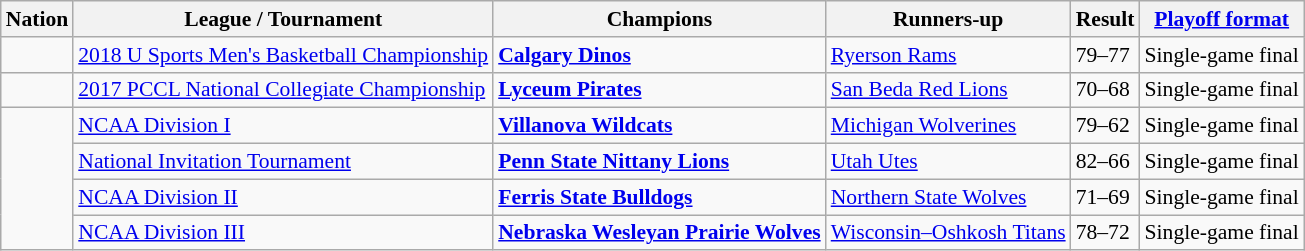<table class="wikitable" style="font-size:90%;">
<tr>
<th>Nation</th>
<th>League / Tournament</th>
<th>Champions</th>
<th>Runners-up</th>
<th>Result</th>
<th><a href='#'>Playoff format</a></th>
</tr>
<tr>
<td></td>
<td><a href='#'>2018 U Sports Men's Basketball Championship</a></td>
<td><strong><a href='#'>Calgary Dinos</a></strong></td>
<td><a href='#'>Ryerson Rams</a></td>
<td>79–77</td>
<td>Single-game final</td>
</tr>
<tr>
<td></td>
<td><a href='#'>2017 PCCL National Collegiate Championship</a></td>
<td><strong><a href='#'>Lyceum Pirates</a></strong></td>
<td><a href='#'>San Beda Red Lions</a></td>
<td>70–68</td>
<td>Single-game final</td>
</tr>
<tr>
<td rowspan="4"></td>
<td><a href='#'>NCAA Division I</a></td>
<td><strong><a href='#'>Villanova Wildcats</a></strong></td>
<td><a href='#'>Michigan Wolverines</a></td>
<td>79–62</td>
<td>Single-game final</td>
</tr>
<tr>
<td><a href='#'>National Invitation Tournament</a></td>
<td><strong><a href='#'>Penn State Nittany Lions</a></strong></td>
<td><a href='#'>Utah Utes</a></td>
<td>82–66</td>
<td>Single-game final</td>
</tr>
<tr>
<td><a href='#'>NCAA Division II</a></td>
<td><strong><a href='#'>Ferris State Bulldogs</a></strong></td>
<td><a href='#'>Northern State Wolves</a></td>
<td>71–69</td>
<td>Single-game final</td>
</tr>
<tr>
<td><a href='#'>NCAA Division III</a></td>
<td><strong><a href='#'>Nebraska Wesleyan Prairie Wolves</a></strong></td>
<td><a href='#'>Wisconsin–Oshkosh Titans</a></td>
<td>78–72</td>
<td>Single-game final</td>
</tr>
</table>
